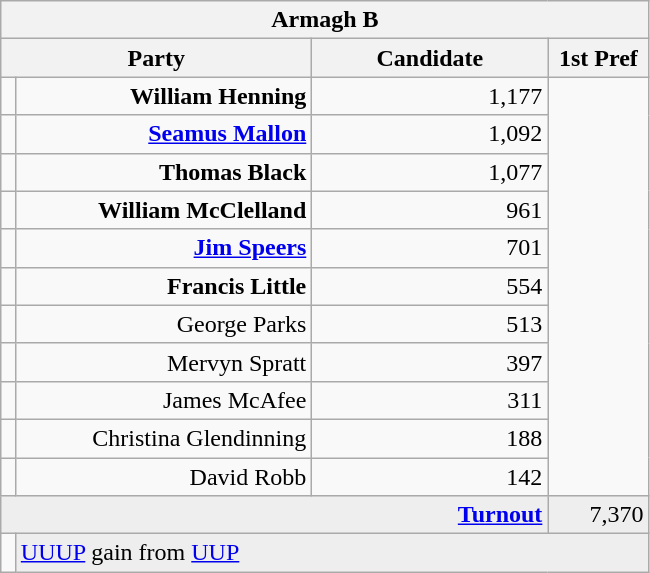<table class="wikitable">
<tr>
<th colspan="4" align="center">Armagh B</th>
</tr>
<tr>
<th colspan="2" align="center" width=200>Party</th>
<th width=150>Candidate</th>
<th width=60>1st Pref</th>
</tr>
<tr>
<td></td>
<td align="right"><strong>William Henning</strong></td>
<td align="right">1,177</td>
</tr>
<tr>
<td></td>
<td align="right"><strong><a href='#'>Seamus Mallon</a></strong></td>
<td align="right">1,092</td>
</tr>
<tr>
<td></td>
<td align="right"><strong>Thomas Black</strong></td>
<td align="right">1,077</td>
</tr>
<tr>
<td></td>
<td align="right"><strong>William McClelland</strong></td>
<td align="right">961</td>
</tr>
<tr>
<td></td>
<td align="right"><strong><a href='#'>Jim Speers</a></strong></td>
<td align="right">701</td>
</tr>
<tr>
<td></td>
<td align="right"><strong>Francis Little</strong></td>
<td align="right">554</td>
</tr>
<tr>
<td></td>
<td align="right">George Parks</td>
<td align="right">513</td>
</tr>
<tr>
<td></td>
<td align="right">Mervyn Spratt</td>
<td align="right">397</td>
</tr>
<tr>
<td></td>
<td align="right">James McAfee</td>
<td align="right">311</td>
</tr>
<tr>
<td></td>
<td align="right">Christina Glendinning</td>
<td align="right">188</td>
</tr>
<tr>
<td></td>
<td align="right">David Robb</td>
<td align="right">142</td>
</tr>
<tr bgcolor="EEEEEE">
<td colspan=3 align="right"><strong><a href='#'>Turnout</a></strong></td>
<td align="right">7,370</td>
</tr>
<tr>
<td bgcolor=></td>
<td colspan=3 bgcolor="EEEEEE"><a href='#'>UUUP</a> gain from <a href='#'>UUP</a></td>
</tr>
</table>
